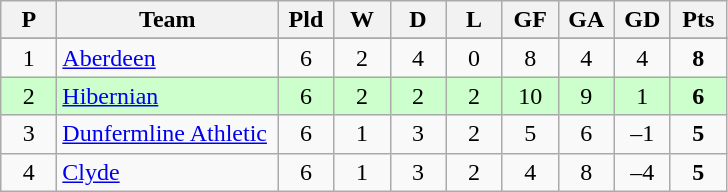<table class="wikitable" style="text-align: center;">
<tr>
<th width=30>P</th>
<th width=140>Team</th>
<th width=30>Pld</th>
<th width=30>W</th>
<th width=30>D</th>
<th width=30>L</th>
<th width=30>GF</th>
<th width=30>GA</th>
<th width=30>GD</th>
<th width=30>Pts</th>
</tr>
<tr>
</tr>
<tr>
<td>1</td>
<td align=left><a href='#'>Aberdeen</a></td>
<td>6</td>
<td>2</td>
<td>4</td>
<td>0</td>
<td>8</td>
<td>4</td>
<td>4</td>
<td><strong>8</strong></td>
</tr>
<tr style="background:#ccffcc;">
<td>2</td>
<td align=left><a href='#'>Hibernian</a></td>
<td>6</td>
<td>2</td>
<td>2</td>
<td>2</td>
<td>10</td>
<td>9</td>
<td>1</td>
<td><strong>6</strong></td>
</tr>
<tr>
<td>3</td>
<td align=left><a href='#'>Dunfermline Athletic</a></td>
<td>6</td>
<td>1</td>
<td>3</td>
<td>2</td>
<td>5</td>
<td>6</td>
<td>–1</td>
<td><strong>5</strong></td>
</tr>
<tr>
<td>4</td>
<td align=left><a href='#'>Clyde</a></td>
<td>6</td>
<td>1</td>
<td>3</td>
<td>2</td>
<td>4</td>
<td>8</td>
<td>–4</td>
<td><strong>5</strong></td>
</tr>
</table>
